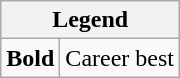<table class="wikitable">
<tr>
<th colspan="2">Legend</th>
</tr>
<tr>
<td><strong>Bold</strong></td>
<td>Career best</td>
</tr>
</table>
